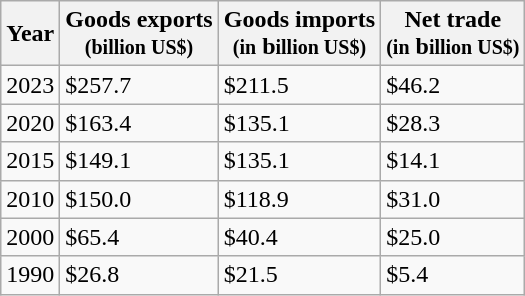<table class="wikitable">
<tr>
<th>Year</th>
<th>Goods exports<br><small>(billion US$)</small></th>
<th>Goods imports<br><small>(in</small> b<small>illion US$)</small></th>
<th>Net trade<br><small>(in</small> b<small>illion US$)</small></th>
</tr>
<tr>
<td>2023</td>
<td>$257.7</td>
<td>$211.5</td>
<td>$46.2</td>
</tr>
<tr>
<td>2020</td>
<td>$163.4</td>
<td>$135.1</td>
<td>$28.3</td>
</tr>
<tr>
<td>2015</td>
<td>$149.1</td>
<td>$135.1</td>
<td>$14.1</td>
</tr>
<tr>
<td>2010</td>
<td>$150.0</td>
<td>$118.9</td>
<td>$31.0</td>
</tr>
<tr>
<td>2000</td>
<td>$65.4</td>
<td>$40.4</td>
<td>$25.0</td>
</tr>
<tr>
<td>1990</td>
<td>$26.8</td>
<td>$21.5</td>
<td>$5.4</td>
</tr>
</table>
